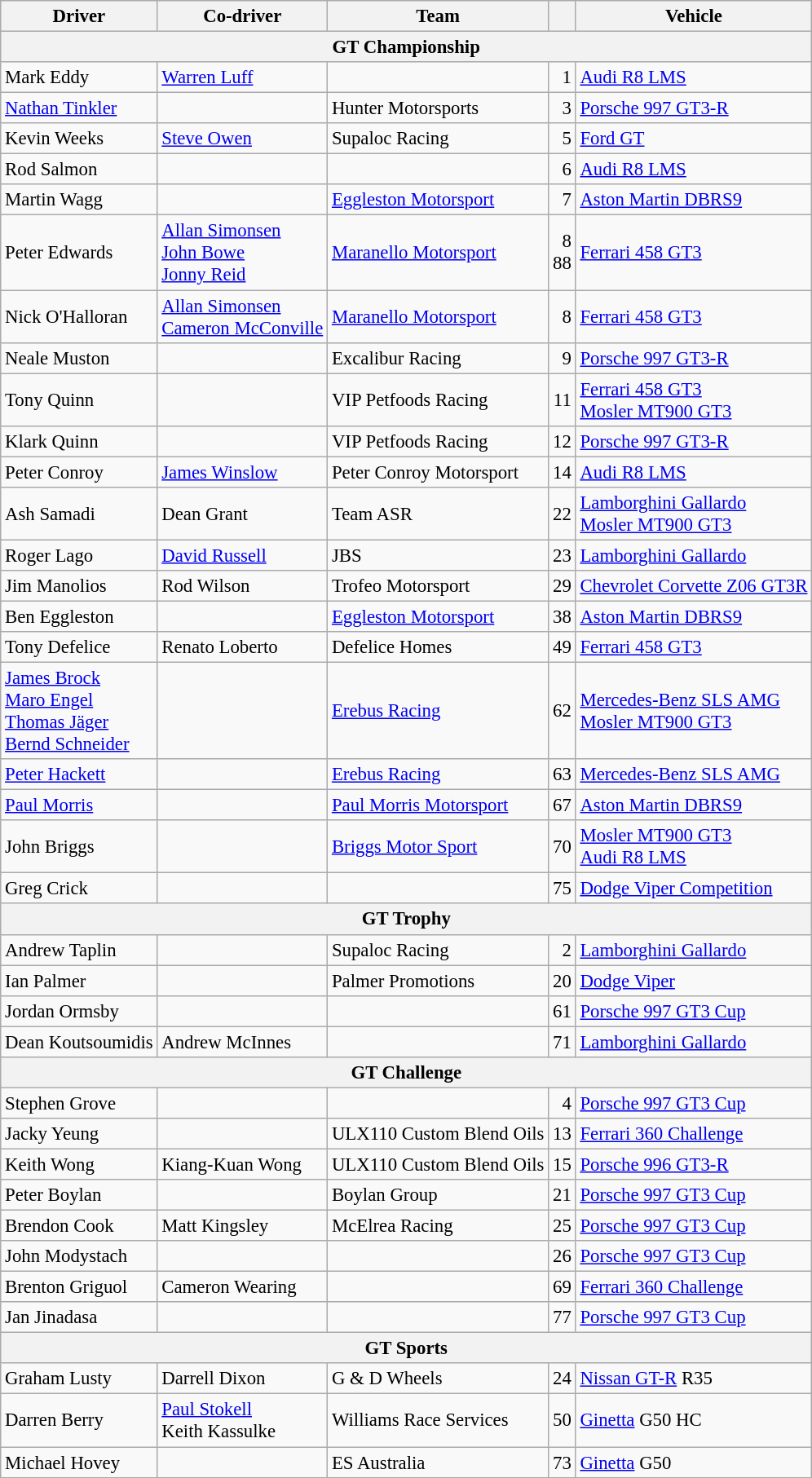<table class="wikitable" style="font-size: 95%;">
<tr>
<th>Driver</th>
<th>Co-driver</th>
<th>Team</th>
<th></th>
<th>Vehicle</th>
</tr>
<tr>
<th colspan=5><strong>GT Championship</strong></th>
</tr>
<tr>
<td> Mark Eddy</td>
<td> <a href='#'>Warren Luff</a></td>
<td></td>
<td align="right">1</td>
<td><a href='#'>Audi R8 LMS</a></td>
</tr>
<tr>
<td> <a href='#'>Nathan Tinkler</a></td>
<td></td>
<td>Hunter Motorsports</td>
<td align="right">3</td>
<td><a href='#'>Porsche 997 GT3-R</a></td>
</tr>
<tr>
<td> Kevin Weeks</td>
<td> <a href='#'>Steve Owen</a></td>
<td>Supaloc Racing</td>
<td align="right">5</td>
<td><a href='#'>Ford GT</a></td>
</tr>
<tr>
<td> Rod Salmon</td>
<td></td>
<td></td>
<td align="right">6</td>
<td><a href='#'>Audi R8 LMS</a></td>
</tr>
<tr>
<td> Martin Wagg</td>
<td></td>
<td><a href='#'>Eggleston Motorsport</a></td>
<td align="right">7</td>
<td><a href='#'>Aston Martin DBRS9</a></td>
</tr>
<tr>
<td> Peter Edwards</td>
<td> <a href='#'>Allan Simonsen</a><br>  <a href='#'>John Bowe</a><br>  <a href='#'>Jonny Reid</a></td>
<td><a href='#'>Maranello Motorsport</a></td>
<td align="right">8<br>88</td>
<td><a href='#'>Ferrari 458 GT3</a></td>
</tr>
<tr>
<td> Nick O'Halloran</td>
<td> <a href='#'>Allan Simonsen</a><br>  <a href='#'>Cameron McConville</a></td>
<td><a href='#'>Maranello Motorsport</a></td>
<td align="right">8</td>
<td><a href='#'>Ferrari 458 GT3</a></td>
</tr>
<tr>
<td> Neale Muston</td>
<td></td>
<td>Excalibur Racing</td>
<td align="right">9</td>
<td><a href='#'>Porsche 997 GT3-R</a></td>
</tr>
<tr>
<td> Tony Quinn</td>
<td></td>
<td>VIP Petfoods Racing</td>
<td align="right">11</td>
<td><a href='#'>Ferrari 458 GT3</a><br> <a href='#'>Mosler MT900 GT3</a></td>
</tr>
<tr>
<td> Klark Quinn</td>
<td></td>
<td>VIP Petfoods Racing</td>
<td align="right">12</td>
<td><a href='#'>Porsche 997 GT3-R</a></td>
</tr>
<tr>
<td> Peter Conroy</td>
<td> <a href='#'>James Winslow</a></td>
<td>Peter Conroy Motorsport</td>
<td align="right">14</td>
<td><a href='#'>Audi R8 LMS</a></td>
</tr>
<tr>
<td> Ash Samadi</td>
<td> Dean Grant</td>
<td>Team ASR</td>
<td align="right">22</td>
<td><a href='#'>Lamborghini Gallardo</a><br> <a href='#'>Mosler MT900 GT3</a></td>
</tr>
<tr>
<td> Roger Lago</td>
<td> <a href='#'>David Russell</a></td>
<td>JBS</td>
<td align="right">23</td>
<td><a href='#'>Lamborghini Gallardo</a></td>
</tr>
<tr>
<td> Jim Manolios</td>
<td> Rod Wilson</td>
<td>Trofeo Motorsport</td>
<td align="right">29</td>
<td><a href='#'>Chevrolet Corvette Z06 GT3R</a></td>
</tr>
<tr>
<td> Ben Eggleston</td>
<td></td>
<td><a href='#'>Eggleston Motorsport</a></td>
<td align="right">38</td>
<td><a href='#'>Aston Martin DBRS9</a></td>
</tr>
<tr>
<td> Tony Defelice </td>
<td> Renato Loberto </td>
<td>Defelice Homes</td>
<td align="right">49</td>
<td><a href='#'>Ferrari 458 GT3</a></td>
</tr>
<tr>
<td> <a href='#'>James Brock</a><br>  <a href='#'>Maro Engel</a><br>  <a href='#'>Thomas Jäger</a><br>  <a href='#'>Bernd Schneider</a></td>
<td></td>
<td><a href='#'>Erebus Racing</a></td>
<td align="right">62</td>
<td><a href='#'>Mercedes-Benz SLS AMG</a><br> <a href='#'>Mosler MT900 GT3</a></td>
</tr>
<tr>
<td> <a href='#'>Peter Hackett</a></td>
<td></td>
<td><a href='#'>Erebus Racing</a></td>
<td align="right">63</td>
<td><a href='#'>Mercedes-Benz SLS AMG</a></td>
</tr>
<tr>
<td> <a href='#'>Paul Morris</a></td>
<td></td>
<td><a href='#'>Paul Morris Motorsport</a></td>
<td align="right">67</td>
<td><a href='#'>Aston Martin DBRS9</a></td>
</tr>
<tr>
<td> John Briggs</td>
<td></td>
<td><a href='#'>Briggs Motor Sport</a></td>
<td align="right">70</td>
<td><a href='#'>Mosler MT900 GT3</a> <br>  <a href='#'>Audi R8 LMS</a></td>
</tr>
<tr>
<td> Greg Crick</td>
<td></td>
<td></td>
<td align="right">75</td>
<td><a href='#'>Dodge Viper Competition</a></td>
</tr>
<tr>
<th colspan=5><strong>GT Trophy</strong></th>
</tr>
<tr>
<td> Andrew Taplin</td>
<td></td>
<td>Supaloc Racing</td>
<td align="right">2</td>
<td><a href='#'>Lamborghini Gallardo</a></td>
</tr>
<tr>
<td> Ian Palmer</td>
<td></td>
<td>Palmer Promotions</td>
<td align="right">20</td>
<td><a href='#'>Dodge Viper</a></td>
</tr>
<tr>
<td> Jordan Ormsby</td>
<td></td>
<td></td>
<td align="right">61</td>
<td><a href='#'>Porsche 997 GT3 Cup</a></td>
</tr>
<tr>
<td> Dean Koutsoumidis</td>
<td> Andrew McInnes</td>
<td></td>
<td align="right">71</td>
<td><a href='#'>Lamborghini Gallardo</a></td>
</tr>
<tr>
<th colspan=5><strong>GT Challenge</strong></th>
</tr>
<tr>
<td> Stephen Grove</td>
<td></td>
<td></td>
<td align="right">4</td>
<td><a href='#'>Porsche 997 GT3 Cup</a></td>
</tr>
<tr>
<td> Jacky Yeung</td>
<td></td>
<td>ULX110 Custom Blend Oils</td>
<td align="right">13</td>
<td><a href='#'>Ferrari 360 Challenge</a></td>
</tr>
<tr>
<td> Keith Wong</td>
<td> Kiang-Kuan Wong</td>
<td>ULX110 Custom Blend Oils</td>
<td align="right">15</td>
<td><a href='#'>Porsche 996 GT3-R</a></td>
</tr>
<tr>
<td> Peter Boylan</td>
<td></td>
<td>Boylan Group</td>
<td align="right">21</td>
<td><a href='#'>Porsche 997 GT3 Cup</a></td>
</tr>
<tr>
<td> Brendon Cook</td>
<td> Matt Kingsley</td>
<td>McElrea Racing</td>
<td align="right">25</td>
<td><a href='#'>Porsche 997 GT3 Cup</a></td>
</tr>
<tr>
<td> John Modystach</td>
<td></td>
<td></td>
<td align="right">26</td>
<td><a href='#'>Porsche 997 GT3 Cup</a></td>
</tr>
<tr>
<td> Brenton Griguol</td>
<td> Cameron Wearing</td>
<td></td>
<td align="right">69</td>
<td><a href='#'>Ferrari 360 Challenge</a></td>
</tr>
<tr>
<td> Jan Jinadasa</td>
<td></td>
<td></td>
<td align="right">77</td>
<td><a href='#'>Porsche 997 GT3 Cup</a></td>
</tr>
<tr>
<th colspan=5><strong>GT Sports</strong></th>
</tr>
<tr>
<td> Graham Lusty</td>
<td> Darrell Dixon</td>
<td>G & D Wheels</td>
<td align="right">24</td>
<td><a href='#'>Nissan GT-R</a> R35</td>
</tr>
<tr>
<td> Darren Berry</td>
<td> <a href='#'>Paul Stokell</a><br>  Keith Kassulke</td>
<td>Williams Race Services</td>
<td align="right">50</td>
<td><a href='#'>Ginetta</a> G50 HC</td>
</tr>
<tr>
<td> Michael Hovey</td>
<td></td>
<td>ES Australia</td>
<td align="right">73</td>
<td><a href='#'>Ginetta</a> G50</td>
</tr>
<tr>
</tr>
</table>
